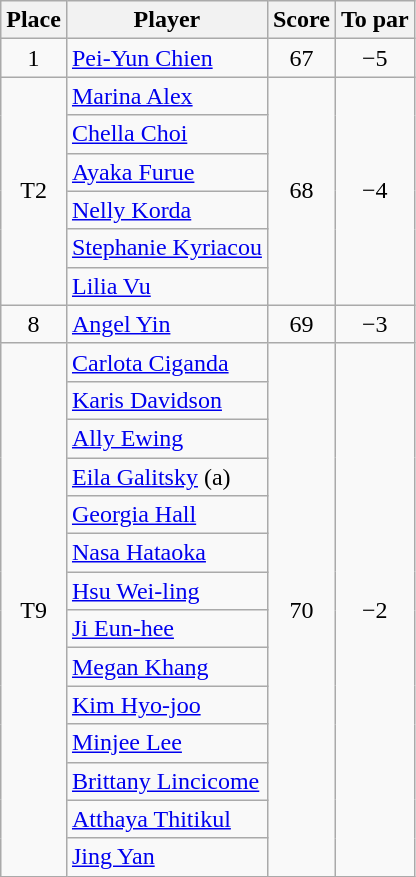<table class="wikitable">
<tr>
<th>Place</th>
<th>Player</th>
<th>Score</th>
<th>To par</th>
</tr>
<tr>
<td align=center>1</td>
<td> <a href='#'>Pei-Yun Chien</a></td>
<td align=center>67</td>
<td align=center>−5</td>
</tr>
<tr>
<td rowspan=6 align=center>T2</td>
<td> <a href='#'>Marina Alex</a></td>
<td rowspan=6 align=center>68</td>
<td rowspan=6 align=center>−4</td>
</tr>
<tr>
<td> <a href='#'>Chella Choi</a></td>
</tr>
<tr>
<td> <a href='#'>Ayaka Furue</a></td>
</tr>
<tr>
<td> <a href='#'>Nelly Korda</a></td>
</tr>
<tr>
<td> <a href='#'>Stephanie Kyriacou</a></td>
</tr>
<tr>
<td> <a href='#'>Lilia Vu</a></td>
</tr>
<tr>
<td align=center>8</td>
<td> <a href='#'>Angel Yin</a></td>
<td align=center>69</td>
<td align=center>−3</td>
</tr>
<tr>
<td rowspan=14 align=center>T9</td>
<td> <a href='#'>Carlota Ciganda</a></td>
<td rowspan=14 align=center>70</td>
<td rowspan=14 align=center>−2</td>
</tr>
<tr>
<td> <a href='#'>Karis Davidson</a></td>
</tr>
<tr>
<td> <a href='#'>Ally Ewing</a></td>
</tr>
<tr>
<td> <a href='#'>Eila Galitsky</a> (a)</td>
</tr>
<tr>
<td> <a href='#'>Georgia Hall</a></td>
</tr>
<tr>
<td> <a href='#'>Nasa Hataoka</a></td>
</tr>
<tr>
<td> <a href='#'>Hsu Wei-ling</a></td>
</tr>
<tr>
<td> <a href='#'>Ji Eun-hee</a></td>
</tr>
<tr>
<td> <a href='#'>Megan Khang</a></td>
</tr>
<tr>
<td> <a href='#'>Kim Hyo-joo</a></td>
</tr>
<tr>
<td> <a href='#'>Minjee Lee</a></td>
</tr>
<tr>
<td> <a href='#'>Brittany Lincicome</a></td>
</tr>
<tr>
<td> <a href='#'>Atthaya Thitikul</a></td>
</tr>
<tr>
<td> <a href='#'>Jing Yan</a></td>
</tr>
</table>
